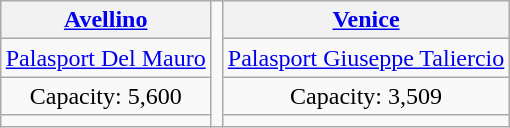<table class="wikitable" style="text-align:center; margin:1em auto;">
<tr>
<th><a href='#'>Avellino</a></th>
<td rowspan=4></td>
<th><a href='#'>Venice</a></th>
</tr>
<tr>
<td><a href='#'>Palasport Del Mauro</a></td>
<td><a href='#'>Palasport Giuseppe Taliercio</a></td>
</tr>
<tr>
<td>Capacity: 5,600</td>
<td>Capacity: 3,509</td>
</tr>
<tr>
<td></td>
<td></td>
</tr>
</table>
